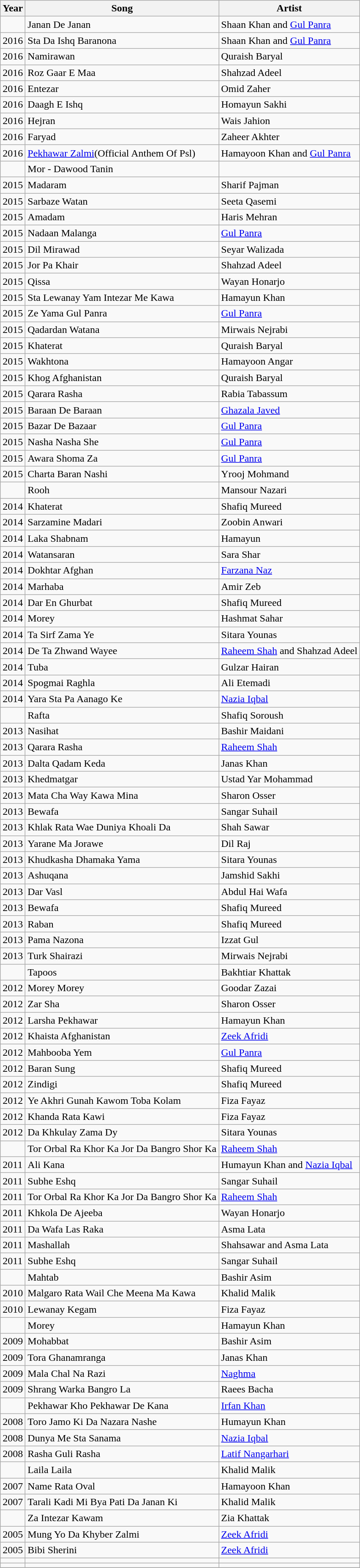<table class="wikitable">
<tr>
<th>Year</th>
<th>Song</th>
<th>Artist</th>
</tr>
<tr>
<td><strong><em></em></strong></td>
<td>Janan De Janan</td>
<td>Shaan Khan and <a href='#'>Gul Panra</a></td>
</tr>
<tr>
<td>2016</td>
<td>Sta Da Ishq Baranona</td>
<td>Shaan Khan and <a href='#'>Gul Panra</a></td>
</tr>
<tr>
<td>2016</td>
<td>Namirawan</td>
<td>Quraish Baryal</td>
</tr>
<tr>
<td>2016</td>
<td>Roz Gaar E Maa</td>
<td>Shahzad Adeel</td>
</tr>
<tr>
<td>2016</td>
<td>Entezar</td>
<td>Omid Zaher</td>
</tr>
<tr>
<td>2016</td>
<td>Daagh E Ishq</td>
<td>Homayun Sakhi</td>
</tr>
<tr>
<td>2016</td>
<td>Hejran</td>
<td>Wais Jahion</td>
</tr>
<tr>
<td>2016</td>
<td>Faryad</td>
<td>Zaheer Akhter</td>
</tr>
<tr>
<td>2016</td>
<td><a href='#'>Pekhawar Zalmi</a>(Official Anthem Of Psl)</td>
<td>Hamayoon Khan and <a href='#'>Gul Panra</a></td>
</tr>
<tr>
<td><strong><em></em></strong></td>
<td>Mor - Dawood Tanin</td>
<td></td>
</tr>
<tr>
<td>2015</td>
<td>Madaram</td>
<td>Sharif Pajman</td>
</tr>
<tr>
<td>2015</td>
<td>Sarbaze Watan</td>
<td>Seeta Qasemi</td>
</tr>
<tr>
<td>2015</td>
<td>Amadam</td>
<td>Haris Mehran</td>
</tr>
<tr>
<td>2015</td>
<td>Nadaan Malanga</td>
<td><a href='#'>Gul Panra</a></td>
</tr>
<tr>
<td>2015</td>
<td>Dil Mirawad</td>
<td>Seyar Walizada</td>
</tr>
<tr>
<td>2015</td>
<td>Jor Pa Khair</td>
<td>Shahzad Adeel</td>
</tr>
<tr>
<td>2015</td>
<td>Qissa</td>
<td>Wayan Honarjo</td>
</tr>
<tr>
<td>2015</td>
<td>Sta Lewanay Yam Intezar Me Kawa</td>
<td>Hamayun Khan</td>
</tr>
<tr>
<td>2015</td>
<td>Ze Yama Gul Panra</td>
<td><a href='#'>Gul Panra</a></td>
</tr>
<tr>
<td>2015</td>
<td>Qadardan Watana</td>
<td>Mirwais Nejrabi</td>
</tr>
<tr>
<td>2015</td>
<td>Khaterat</td>
<td>Quraish Baryal</td>
</tr>
<tr>
<td>2015</td>
<td>Wakhtona</td>
<td>Hamayoon Angar</td>
</tr>
<tr>
<td>2015</td>
<td>Khog Afghanistan</td>
<td>Quraish Baryal</td>
</tr>
<tr>
<td>2015</td>
<td>Qarara Rasha</td>
<td>Rabia Tabassum</td>
</tr>
<tr>
<td>2015</td>
<td>Baraan De Baraan</td>
<td><a href='#'>Ghazala Javed</a></td>
</tr>
<tr>
<td>2015</td>
<td>Bazar De Bazaar</td>
<td><a href='#'>Gul Panra</a></td>
</tr>
<tr>
<td>2015</td>
<td>Nasha Nasha She</td>
<td><a href='#'>Gul Panra</a></td>
</tr>
<tr>
<td>2015</td>
<td>Awara Shoma Za</td>
<td><a href='#'>Gul Panra</a></td>
</tr>
<tr>
<td>2015</td>
<td>Charta Baran Nashi</td>
<td>Yrooj Mohmand</td>
</tr>
<tr>
<td><strong><em></em></strong></td>
<td>Rooh</td>
<td>Mansour Nazari</td>
</tr>
<tr>
<td>2014</td>
<td>Khaterat</td>
<td>Shafiq Mureed</td>
</tr>
<tr>
<td>2014</td>
<td>Sarzamine Madari</td>
<td>Zoobin Anwari</td>
</tr>
<tr>
<td>2014</td>
<td>Laka Shabnam</td>
<td>Hamayun</td>
</tr>
<tr>
<td>2014</td>
<td>Watansaran</td>
<td>Sara Shar</td>
</tr>
<tr>
<td>2014</td>
<td>Dokhtar Afghan</td>
<td><a href='#'>Farzana Naz</a></td>
</tr>
<tr>
<td>2014</td>
<td>Marhaba</td>
<td>Amir Zeb</td>
</tr>
<tr>
<td>2014</td>
<td>Dar En Ghurbat</td>
<td>Shafiq Mureed</td>
</tr>
<tr>
<td>2014</td>
<td>Morey</td>
<td>Hashmat Sahar</td>
</tr>
<tr>
<td>2014</td>
<td>Ta Sirf Zama Ye</td>
<td>Sitara Younas</td>
</tr>
<tr>
<td>2014</td>
<td>De Ta Zhwand Wayee</td>
<td><a href='#'>Raheem Shah</a> and Shahzad Adeel</td>
</tr>
<tr>
<td>2014</td>
<td>Tuba</td>
<td>Gulzar Hairan</td>
</tr>
<tr>
<td>2014</td>
<td>Spogmai Raghla</td>
<td>Ali Etemadi</td>
</tr>
<tr>
<td>2014</td>
<td>Yara Sta Pa Aanago Ke</td>
<td><a href='#'>Nazia Iqbal</a></td>
</tr>
<tr>
<td><strong><em></em></strong></td>
<td>Rafta</td>
<td>Shafiq Soroush</td>
</tr>
<tr>
<td>2013</td>
<td>Nasihat</td>
<td>Bashir Maidani</td>
</tr>
<tr>
<td>2013</td>
<td>Qarara Rasha</td>
<td><a href='#'>Raheem Shah</a></td>
</tr>
<tr>
<td>2013</td>
<td>Dalta Qadam Keda</td>
<td>Janas Khan</td>
</tr>
<tr>
<td>2013</td>
<td>Khedmatgar</td>
<td>Ustad Yar Mohammad</td>
</tr>
<tr>
<td>2013</td>
<td>Mata Cha Way Kawa Mina</td>
<td>Sharon Osser</td>
</tr>
<tr>
<td>2013</td>
<td>Bewafa</td>
<td>Sangar Suhail</td>
</tr>
<tr>
<td>2013</td>
<td>Khlak Rata Wae Duniya Khoali Da</td>
<td>Shah Sawar</td>
</tr>
<tr>
<td>2013</td>
<td>Yarane Ma Jorawe</td>
<td>Dil Raj</td>
</tr>
<tr>
<td>2013</td>
<td>Khudkasha Dhamaka Yama</td>
<td>Sitara Younas</td>
</tr>
<tr>
<td>2013</td>
<td>Ashuqana</td>
<td>Jamshid Sakhi</td>
</tr>
<tr>
<td>2013</td>
<td>Dar Vasl</td>
<td>Abdul Hai Wafa</td>
</tr>
<tr>
<td>2013</td>
<td>Bewafa</td>
<td>Shafiq Mureed</td>
</tr>
<tr>
<td>2013</td>
<td>Raban</td>
<td>Shafiq Mureed</td>
</tr>
<tr>
<td>2013</td>
<td>Pama Nazona</td>
<td>Izzat Gul</td>
</tr>
<tr>
<td>2013</td>
<td>Turk Shairazi</td>
<td>Mirwais Nejrabi</td>
</tr>
<tr>
<td><strong><em></em></strong></td>
<td>Tapoos</td>
<td>Bakhtiar Khattak</td>
</tr>
<tr>
<td>2012</td>
<td>Morey Morey</td>
<td>Goodar Zazai</td>
</tr>
<tr>
<td>2012</td>
<td>Zar Sha</td>
<td>Sharon Osser</td>
</tr>
<tr>
<td>2012</td>
<td>Larsha Pekhawar</td>
<td>Hamayun Khan</td>
</tr>
<tr>
<td>2012</td>
<td>Khaista Afghanistan</td>
<td><a href='#'>Zeek Afridi</a></td>
</tr>
<tr>
<td>2012</td>
<td>Mahbooba Yem</td>
<td><a href='#'>Gul Panra</a></td>
</tr>
<tr>
<td>2012</td>
<td>Baran Sung</td>
<td>Shafiq Mureed</td>
</tr>
<tr>
<td>2012</td>
<td>Zindigi</td>
<td>Shafiq Mureed</td>
</tr>
<tr>
<td>2012</td>
<td>Ye Akhri Gunah Kawom Toba Kolam</td>
<td>Fiza Fayaz</td>
</tr>
<tr>
<td>2012</td>
<td>Khanda Rata Kawi</td>
<td>Fiza Fayaz</td>
</tr>
<tr>
<td>2012</td>
<td>Da Khkulay Zama Dy</td>
<td>Sitara Younas</td>
</tr>
<tr>
<td><strong><em></em></strong></td>
<td>Tor Orbal Ra Khor Ka Jor Da Bangro Shor Ka</td>
<td><a href='#'>Raheem Shah</a></td>
</tr>
<tr>
<td>2011</td>
<td>Ali Kana</td>
<td>Humayun Khan and <a href='#'>Nazia Iqbal</a></td>
</tr>
<tr>
<td>2011</td>
<td>Subhe Eshq</td>
<td>Sangar Suhail</td>
</tr>
<tr>
<td>2011</td>
<td>Tor Orbal Ra Khor Ka Jor Da Bangro Shor Ka</td>
<td><a href='#'>Raheem Shah</a></td>
</tr>
<tr>
<td>2011</td>
<td>Khkola De Ajeeba</td>
<td>Wayan Honarjo</td>
</tr>
<tr>
<td>2011</td>
<td>Da Wafa Las Raka</td>
<td>Asma Lata</td>
</tr>
<tr>
<td>2011</td>
<td>Mashallah</td>
<td>Shahsawar and  Asma Lata</td>
</tr>
<tr>
<td>2011</td>
<td>Subhe Eshq</td>
<td>Sangar Suhail</td>
</tr>
<tr>
<td><strong><em></em></strong></td>
<td>Mahtab</td>
<td>Bashir Asim</td>
</tr>
<tr>
<td>2010</td>
<td>Malgaro Rata Wail Che Meena Ma Kawa</td>
<td>Khalid Malik</td>
</tr>
<tr>
<td>2010</td>
<td>Lewanay Kegam</td>
<td>Fiza Fayaz</td>
</tr>
<tr>
<td><strong><em></em></strong></td>
<td>Morey</td>
<td>Hamayun Khan</td>
</tr>
<tr>
<td>2009</td>
<td>Mohabbat</td>
<td>Bashir Asim</td>
</tr>
<tr>
<td>2009</td>
<td>Tora Ghanamranga</td>
<td>Janas Khan</td>
</tr>
<tr>
<td>2009</td>
<td>Mala Chal Na Razi</td>
<td><a href='#'>Naghma</a></td>
</tr>
<tr>
<td>2009</td>
<td>Shrang Warka Bangro La</td>
<td>Raees Bacha</td>
</tr>
<tr>
<td><strong><em></em></strong></td>
<td>Pekhawar Kho Pekhawar De Kana</td>
<td><a href='#'>Irfan Khan</a></td>
</tr>
<tr>
<td>2008</td>
<td>Toro Jamo Ki Da Nazara Nashe</td>
<td>Humayun Khan</td>
</tr>
<tr>
<td>2008</td>
<td>Dunya Me Sta Sanama</td>
<td><a href='#'>Nazia Iqbal</a></td>
</tr>
<tr>
<td>2008</td>
<td>Rasha Guli Rasha</td>
<td><a href='#'>Latif Nangarhari</a></td>
</tr>
<tr>
<td><strong><em></em></strong></td>
<td>Laila Laila</td>
<td>Khalid Malik</td>
</tr>
<tr>
<td>2007</td>
<td>Name Rata Oval</td>
<td>Hamayoon Khan</td>
</tr>
<tr>
<td>2007</td>
<td>Tarali Kadi Mi Bya Pati Da Janan Ki</td>
<td>Khalid Malik</td>
</tr>
<tr>
<td><strong><em></em></strong></td>
<td>Za Intezar Kawam</td>
<td>Zia Khattak</td>
</tr>
<tr>
<td>2005</td>
<td>Mung Yo Da Khyber Zalmi</td>
<td><a href='#'>Zeek Afridi</a></td>
</tr>
<tr>
<td>2005</td>
<td>Bibi Sherini</td>
<td><a href='#'>Zeek Afridi</a></td>
</tr>
<tr>
<td></td>
<td></td>
<td></td>
</tr>
<tr>
<td></td>
<td></td>
<td></td>
</tr>
<tr>
</tr>
</table>
